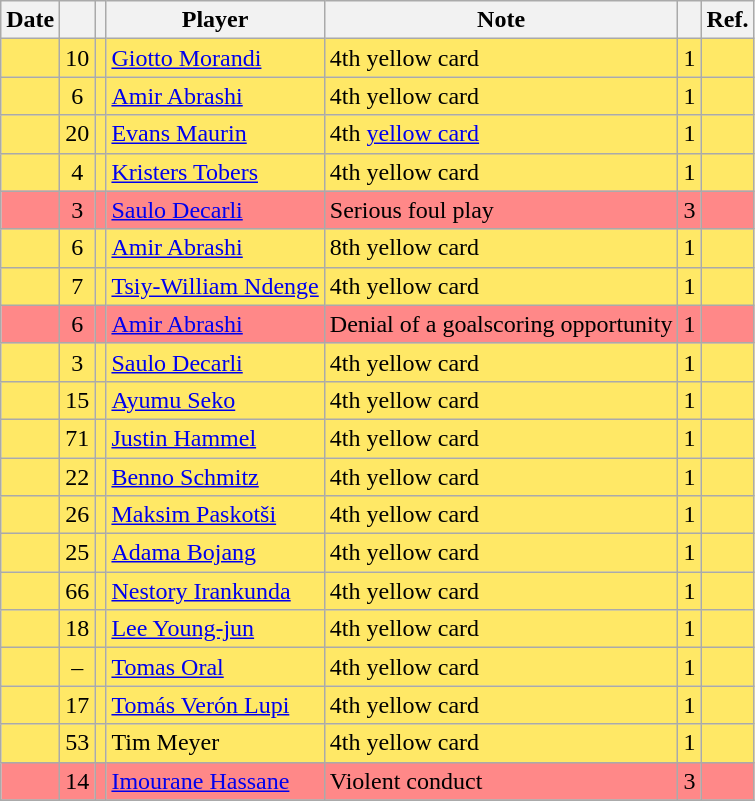<table class="wikitable plainrowheaders sortable">
<tr>
<th scope=col>Date</th>
<th></th>
<th></th>
<th scope=col>Player</th>
<th>Note</th>
<th scope=col></th>
<th scope=col>Ref.</th>
</tr>
<tr style="background:#FFE866";>
<td></td>
<td style="text-align:center">10</td>
<td style="text-align:center"></td>
<td> <a href='#'>Giotto Morandi</a></td>
<td>4th yellow card</td>
<td>1</td>
<td></td>
</tr>
<tr style="background:#FFE866";>
<td></td>
<td style="text-align:center">6</td>
<td style="text-align:center"></td>
<td> <a href='#'>Amir Abrashi</a></td>
<td>4th yellow card</td>
<td>1</td>
<td></td>
</tr>
<tr style="background:#FFE866";>
<td></td>
<td style="text-align:center">20</td>
<td style="text-align:center"></td>
<td> <a href='#'>Evans Maurin</a></td>
<td>4th <a href='#'>yellow card</a></td>
<td>1</td>
<td></td>
</tr>
<tr style="background:#FFE866";>
<td></td>
<td style="text-align:center">4</td>
<td style="text-align:center"></td>
<td> <a href='#'>Kristers Tobers</a></td>
<td>4th yellow card</td>
<td>1</td>
<td></td>
</tr>
<tr style="background:#FF8888";>
<td></td>
<td style="text-align:center">3</td>
<td style="text-align:center"></td>
<td> <a href='#'>Saulo Decarli</a></td>
<td>Serious foul play</td>
<td>3</td>
<td></td>
</tr>
<tr style="background:#FFE866";>
<td></td>
<td style="text-align:center">6</td>
<td style="text-align:center"></td>
<td> <a href='#'>Amir Abrashi</a></td>
<td>8th yellow card</td>
<td>1</td>
<td></td>
</tr>
<tr style="background:#FFE866";>
<td></td>
<td style="text-align:center">7</td>
<td style="text-align:center"></td>
<td> <a href='#'>Tsiy-William Ndenge</a></td>
<td>4th yellow card</td>
<td>1</td>
<td></td>
</tr>
<tr style="background:#FF8888";>
<td></td>
<td style="text-align:center">6</td>
<td style="text-align:center"></td>
<td> <a href='#'>Amir Abrashi</a></td>
<td>Denial of a goalscoring opportunity</td>
<td>1</td>
<td></td>
</tr>
<tr style="background:#FFE866";>
<td></td>
<td style="text-align:center">3</td>
<td style="text-align:center"></td>
<td> <a href='#'>Saulo Decarli</a></td>
<td>4th yellow card</td>
<td>1</td>
<td></td>
</tr>
<tr style="background:#FFE866";>
<td></td>
<td style="text-align:center">15</td>
<td style="text-align:center"></td>
<td> <a href='#'>Ayumu Seko</a></td>
<td>4th yellow card</td>
<td>1</td>
<td></td>
</tr>
<tr style="background:#FFE866";>
<td></td>
<td style="text-align:center">71</td>
<td style="text-align:center"></td>
<td> <a href='#'>Justin Hammel</a></td>
<td>4th yellow card</td>
<td>1</td>
<td></td>
</tr>
<tr style="background:#FFE866";>
<td></td>
<td style="text-align:center">22</td>
<td style="text-align:center"></td>
<td> <a href='#'>Benno Schmitz</a></td>
<td>4th yellow card</td>
<td>1</td>
<td></td>
</tr>
<tr style="background:#FFE866";>
<td></td>
<td style="text-align:center">26</td>
<td style="text-align:center"></td>
<td> <a href='#'>Maksim Paskotši</a></td>
<td>4th yellow card</td>
<td>1</td>
<td></td>
</tr>
<tr style="background:#FFE866";>
<td></td>
<td style="text-align:center">25</td>
<td style="text-align:center"></td>
<td> <a href='#'>Adama Bojang</a></td>
<td>4th yellow card</td>
<td>1</td>
<td></td>
</tr>
<tr style="background:#FFE866";>
<td></td>
<td style="text-align:center">66</td>
<td style="text-align:center"></td>
<td> <a href='#'>Nestory Irankunda</a></td>
<td>4th yellow card</td>
<td>1</td>
<td></td>
</tr>
<tr style="background:#FFE866";>
<td></td>
<td style="text-align:center">18</td>
<td style="text-align:center"></td>
<td> <a href='#'>Lee Young-jun</a></td>
<td>4th yellow card</td>
<td>1</td>
<td></td>
</tr>
<tr style="background:#FFE866";>
<td></td>
<td style="text-align:center">–</td>
<td style="text-align:center"></td>
<td> <a href='#'>Tomas Oral</a></td>
<td>4th yellow card</td>
<td>1</td>
<td></td>
</tr>
<tr style="background:#FFE866";>
<td></td>
<td style="text-align:center">17</td>
<td style="text-align:center"></td>
<td> <a href='#'>Tomás Verón Lupi</a></td>
<td>4th yellow card</td>
<td>1</td>
<td></td>
</tr>
<tr style="background:#FFE866";>
<td></td>
<td style="text-align:center">53</td>
<td style="text-align:center"></td>
<td> Tim Meyer</td>
<td>4th yellow card</td>
<td>1</td>
<td></td>
</tr>
<tr style="background:#FF8888";>
<td></td>
<td style="text-align:center">14</td>
<td style="text-align:center"></td>
<td> <a href='#'>Imourane Hassane</a></td>
<td>Violent conduct</td>
<td>3</td>
<td></td>
</tr>
<tr>
</tr>
</table>
